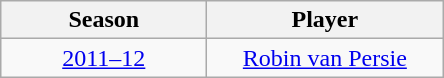<table class="wikitable" style="text-align:center">
<tr>
<th>Season</th>
<th>Player</th>
</tr>
<tr>
<td width="130"><a href='#'>2011–12</a></td>
<td width="150"> <a href='#'>Robin van Persie</a></td>
</tr>
</table>
